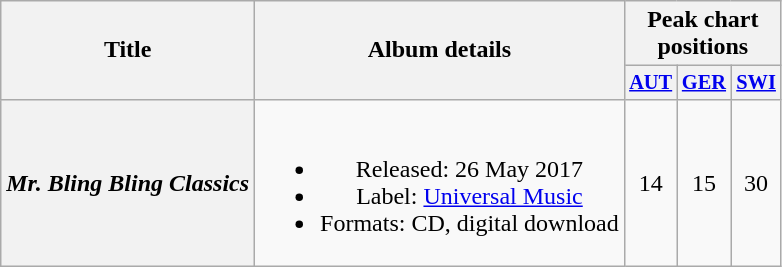<table class="wikitable plainrowheaders" style="text-align:center;" border="1">
<tr>
<th scope="col" rowspan="2">Title</th>
<th scope="col" rowspan="2">Album details</th>
<th scope="col" colspan="3">Peak chart positions</th>
</tr>
<tr>
<th scope="col" style="width:2em;font-size:85%;"><a href='#'>AUT</a><br></th>
<th scope="col" style="width:2em;font-size:85%;"><a href='#'>GER</a><br></th>
<th scope="col" style="width:2em;font-size:85%;"><a href='#'>SWI</a><br></th>
</tr>
<tr>
<th scope="row"><em>Mr. Bling Bling Classics</em></th>
<td><br><ul><li>Released: 26 May 2017</li><li>Label: <a href='#'>Universal Music</a></li><li>Formats: CD, digital download</li></ul></td>
<td>14</td>
<td>15</td>
<td>30</td>
</tr>
</table>
